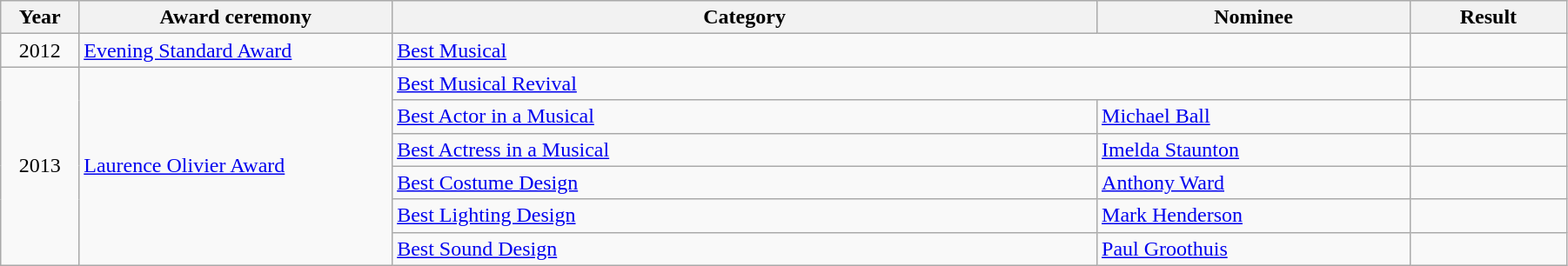<table class="wikitable" width="95%">
<tr>
<th width="5%">Year</th>
<th width="20%">Award ceremony</th>
<th width="45%">Category</th>
<th width="20%">Nominee</th>
<th width="10%">Result</th>
</tr>
<tr>
<td align="center">2012</td>
<td><a href='#'>Evening Standard Award</a></td>
<td colspan="2"><a href='#'>Best Musical</a></td>
<td></td>
</tr>
<tr>
<td rowspan="6" align="center">2013</td>
<td rowspan="6"><a href='#'>Laurence Olivier Award</a></td>
<td colspan="2"><a href='#'>Best Musical Revival</a></td>
<td></td>
</tr>
<tr>
<td><a href='#'>Best Actor in a Musical</a></td>
<td><a href='#'>Michael Ball</a></td>
<td></td>
</tr>
<tr>
<td><a href='#'>Best Actress in a Musical</a></td>
<td><a href='#'>Imelda Staunton</a></td>
<td></td>
</tr>
<tr>
<td><a href='#'>Best Costume Design</a></td>
<td><a href='#'>Anthony Ward</a></td>
<td></td>
</tr>
<tr>
<td><a href='#'>Best Lighting Design</a></td>
<td><a href='#'>Mark Henderson</a></td>
<td></td>
</tr>
<tr>
<td><a href='#'>Best Sound Design</a></td>
<td><a href='#'>Paul Groothuis</a></td>
<td></td>
</tr>
</table>
